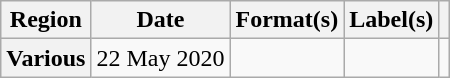<table class="wikitable plainrowheaders">
<tr>
<th scope="col">Region</th>
<th scope="col">Date</th>
<th scope="col">Format(s)</th>
<th scope="col">Label(s)</th>
<th scope="col"></th>
</tr>
<tr>
<th scope="row">Various</th>
<td>22 May 2020</td>
<td></td>
<td></td>
<td style="text-align:center;"></td>
</tr>
</table>
